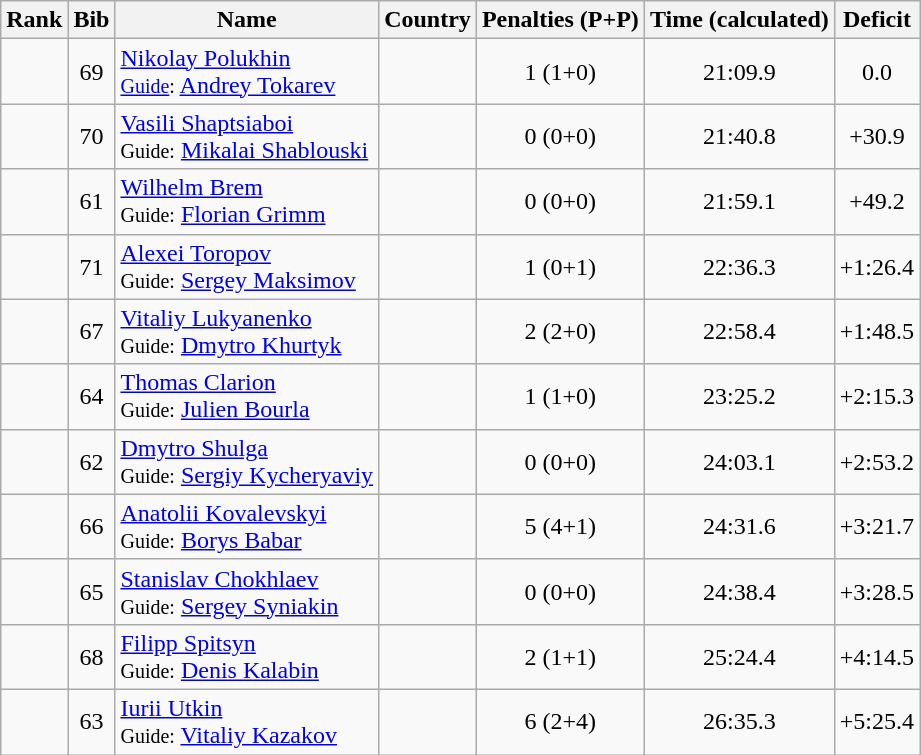<table class="wikitable sortable" style="text-align:center">
<tr>
<th>Rank</th>
<th>Bib</th>
<th>Name</th>
<th>Country</th>
<th>Penalties  (P+P)</th>
<th>Time (calculated)</th>
<th>Deficit</th>
</tr>
<tr>
<td></td>
<td>69</td>
<td align=left><a href='#'>Nikolay Polukhin</a><br><small><a href='#'>Guide</a>:</small> <a href='#'>Andrey Tokarev</a></td>
<td align=left></td>
<td>1 (1+0)</td>
<td>21:09.9</td>
<td>0.0</td>
</tr>
<tr>
<td></td>
<td>70</td>
<td align=left><a href='#'>Vasili Shaptsiaboi</a><br><small>Guide:</small> <a href='#'>Mikalai Shablouski</a></td>
<td align=left></td>
<td>0 (0+0)</td>
<td>21:40.8</td>
<td>+30.9</td>
</tr>
<tr>
<td></td>
<td>61</td>
<td align=left><a href='#'>Wilhelm Brem</a><br><small>Guide:</small> <a href='#'>Florian Grimm</a></td>
<td align=left></td>
<td>0 (0+0)</td>
<td>21:59.1</td>
<td>+49.2</td>
</tr>
<tr>
<td></td>
<td>71</td>
<td align=left><a href='#'>Alexei Toropov</a><br><small>Guide:</small> <a href='#'>Sergey Maksimov</a></td>
<td align=left></td>
<td>1 (0+1)</td>
<td>22:36.3</td>
<td>+1:26.4</td>
</tr>
<tr>
<td></td>
<td>67</td>
<td align=left><a href='#'>Vitaliy Lukyanenko</a><br><small>Guide:</small> <a href='#'>Dmytro Khurtyk</a></td>
<td align=left></td>
<td>2 (2+0)</td>
<td>22:58.4</td>
<td>+1:48.5</td>
</tr>
<tr>
<td></td>
<td>64</td>
<td align=left><a href='#'>Thomas Clarion</a><br><small>Guide:</small> <a href='#'>Julien Bourla</a></td>
<td align=left></td>
<td>1 (1+0)</td>
<td>23:25.2</td>
<td>+2:15.3</td>
</tr>
<tr>
<td></td>
<td>62</td>
<td align=left><a href='#'>Dmytro Shulga</a><br><small>Guide:</small> <a href='#'>Sergiy Kycheryaviy</a></td>
<td align=left></td>
<td>0 (0+0)</td>
<td>24:03.1</td>
<td>+2:53.2</td>
</tr>
<tr>
<td></td>
<td>66</td>
<td align=left><a href='#'>Anatolii Kovalevskyi</a><br><small>Guide:</small> <a href='#'>Borys Babar</a></td>
<td align=left></td>
<td>5 (4+1)</td>
<td>24:31.6</td>
<td>+3:21.7</td>
</tr>
<tr>
<td></td>
<td>65</td>
<td align=left><a href='#'>Stanislav Chokhlaev</a><br><small>Guide:</small> <a href='#'>Sergey Syniakin</a></td>
<td align=left></td>
<td>0 (0+0)</td>
<td>24:38.4</td>
<td>+3:28.5</td>
</tr>
<tr>
<td></td>
<td>68</td>
<td align=left><a href='#'>Filipp Spitsyn</a><br><small>Guide:</small> <a href='#'>Denis Kalabin</a></td>
<td align=left></td>
<td>2 (1+1)</td>
<td>25:24.4</td>
<td>+4:14.5</td>
</tr>
<tr>
<td></td>
<td>63</td>
<td align=left><a href='#'>Iurii Utkin</a><br><small>Guide:</small> <a href='#'>Vitaliy Kazakov</a></td>
<td align=left></td>
<td>6 (2+4)</td>
<td>26:35.3</td>
<td>+5:25.4</td>
</tr>
</table>
